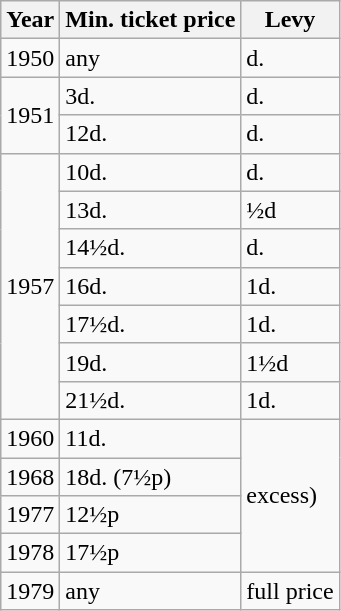<table class="wikitable">
<tr>
<th>Year</th>
<th>Min. ticket price</th>
<th>Levy</th>
</tr>
<tr>
<td>1950</td>
<td>any</td>
<td>d.</td>
</tr>
<tr>
<td rowspan=2>1951</td>
<td>3d.</td>
<td>d.</td>
</tr>
<tr>
<td>12d.</td>
<td>d.</td>
</tr>
<tr>
<td rowspan=7>1957</td>
<td>10d.</td>
<td>d.</td>
</tr>
<tr>
<td>13d.</td>
<td>½d</td>
</tr>
<tr>
<td>14½d.</td>
<td>d.</td>
</tr>
<tr>
<td>16d.</td>
<td>1d.</td>
</tr>
<tr>
<td>17½d.</td>
<td>1d.</td>
</tr>
<tr>
<td>19d.</td>
<td>1½d</td>
</tr>
<tr>
<td>21½d.</td>
<td>1d.</td>
</tr>
<tr>
<td>1960</td>
<td>11d.</td>
<td rowspan=4> excess)</td>
</tr>
<tr>
<td>1968</td>
<td>18d. (7½p)</td>
</tr>
<tr>
<td>1977</td>
<td>12½p</td>
</tr>
<tr>
<td>1978</td>
<td>17½p</td>
</tr>
<tr>
<td>1979</td>
<td>any</td>
<td> full price</td>
</tr>
</table>
